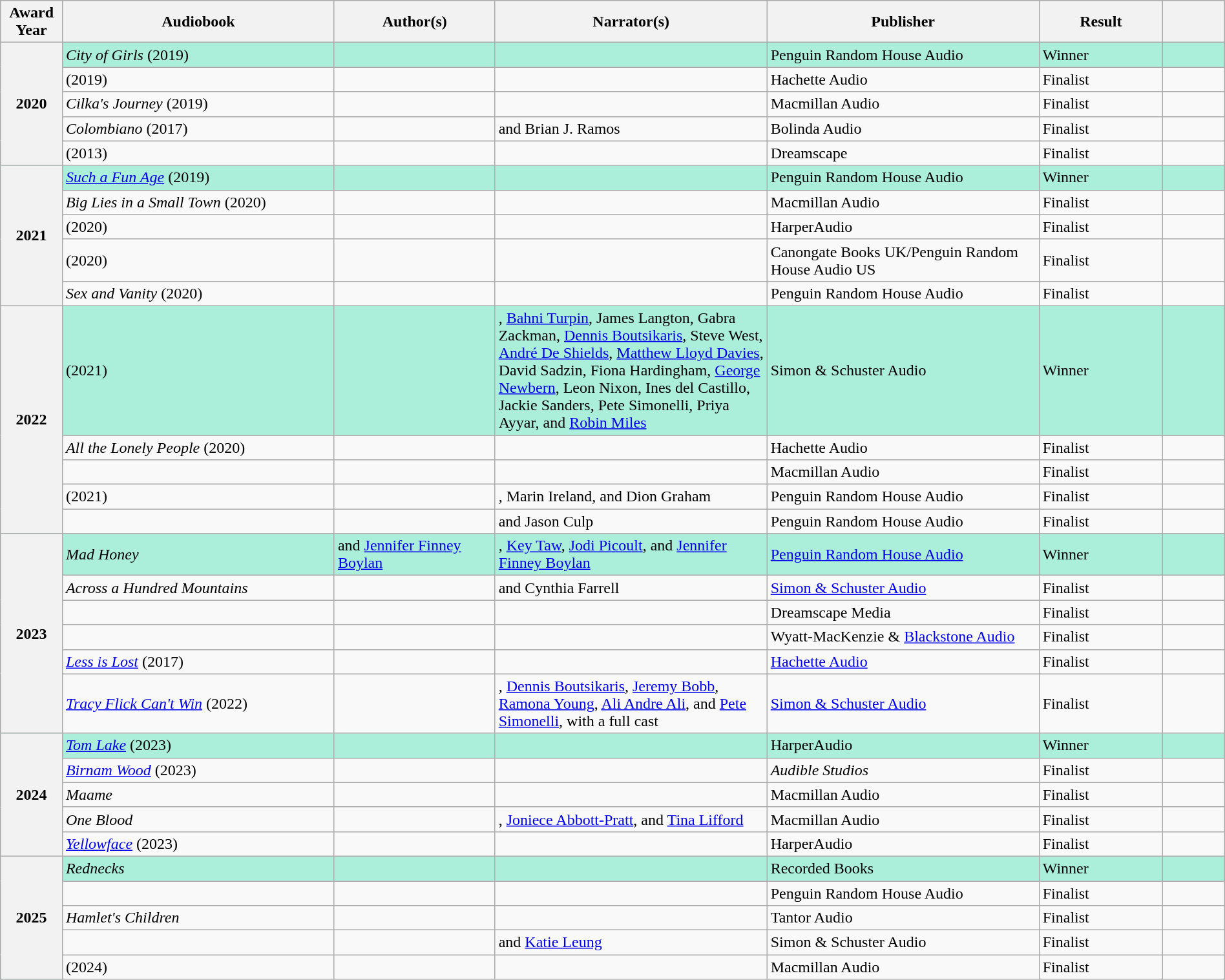<table class="wikitable sortable mw-collapsible" style="width:100%">
<tr>
<th scope="col" style=width:5%>Award Year</th>
<th scope="col" style=width:22%>Audiobook</th>
<th scope="col" style=width:13%>Author(s)</th>
<th scope="col" style=width:22%>Narrator(s)</th>
<th scope="col" style=width:22%>Publisher</th>
<th scope="col" style=width:10%>Result</th>
<th scope="col" style=width:5%></th>
</tr>
<tr style="background:#ABEED9">
<th rowspan="5">2020<br></th>
<td><em>City of Girls</em> (2019)</td>
<td></td>
<td></td>
<td>Penguin Random House Audio</td>
<td>Winner</td>
<td></td>
</tr>
<tr>
<td><em></em> (2019)</td>
<td></td>
<td></td>
<td>Hachette Audio</td>
<td>Finalist</td>
<td></td>
</tr>
<tr>
<td><em>Cilka's Journey</em> (2019)</td>
<td></td>
<td></td>
<td>Macmillan Audio</td>
<td>Finalist</td>
<td></td>
</tr>
<tr>
<td><em>Colombiano</em> (2017)</td>
<td></td>
<td> and Brian J. Ramos</td>
<td>Bolinda Audio</td>
<td>Finalist</td>
<td></td>
</tr>
<tr>
<td><em></em> (2013)</td>
<td></td>
<td></td>
<td>Dreamscape</td>
<td>Finalist</td>
<td></td>
</tr>
<tr style="background:#ABEED9">
<th rowspan="5">2021<br></th>
<td><em><a href='#'>Such a Fun Age</a></em> (2019)</td>
<td></td>
<td></td>
<td>Penguin Random House Audio</td>
<td>Winner</td>
<td></td>
</tr>
<tr>
<td><em>Big Lies in a Small Town</em> (2020)</td>
<td></td>
<td></td>
<td>Macmillan Audio</td>
<td>Finalist</td>
<td></td>
</tr>
<tr>
<td><em></em> (2020)</td>
<td></td>
<td></td>
<td>HarperAudio</td>
<td>Finalist</td>
<td></td>
</tr>
<tr>
<td><em></em> (2020)</td>
<td></td>
<td></td>
<td>Canongate Books UK/Penguin Random House Audio US</td>
<td>Finalist</td>
<td></td>
</tr>
<tr>
<td><em>Sex and Vanity</em> (2020)</td>
<td></td>
<td></td>
<td>Penguin Random House Audio</td>
<td>Finalist</td>
<td></td>
</tr>
<tr style="background:#ABEED9">
<th rowspan="5">2022<br></th>
<td><em></em> (2021)</td>
<td></td>
<td>, <a href='#'>Bahni Turpin</a>, James Langton, Gabra Zackman, <a href='#'>Dennis Boutsikaris</a>, Steve West, <a href='#'>André De Shields</a>, <a href='#'>Matthew Lloyd Davies</a>, David Sadzin, Fiona Hardingham, <a href='#'>George Newbern</a>, Leon Nixon, Ines del Castillo, Jackie Sanders, Pete Simonelli, Priya Ayyar, and <a href='#'>Robin Miles</a></td>
<td>Simon & Schuster Audio</td>
<td>Winner</td>
<td></td>
</tr>
<tr>
<td><em>All the Lonely People</em> (2020)</td>
<td></td>
<td></td>
<td>Hachette Audio</td>
<td>Finalist</td>
<td></td>
</tr>
<tr>
<td><em></em></td>
<td></td>
<td></td>
<td>Macmillan Audio</td>
<td>Finalist</td>
<td></td>
</tr>
<tr>
<td><em></em> (2021)</td>
<td></td>
<td>, Marin Ireland, and Dion Graham</td>
<td>Penguin Random House Audio</td>
<td>Finalist</td>
<td></td>
</tr>
<tr>
<td><em></em></td>
<td></td>
<td> and Jason Culp</td>
<td>Penguin Random House Audio</td>
<td>Finalist</td>
<td></td>
</tr>
<tr style="background:#ABEED9">
<th rowspan="6">2023<br></th>
<td><em>Mad Honey</em></td>
<td> and <a href='#'>Jennifer Finney Boylan</a></td>
<td>, <a href='#'>Key Taw</a>, <a href='#'>Jodi Picoult</a>, and <a href='#'>Jennifer Finney Boylan</a></td>
<td><a href='#'>Penguin Random House Audio</a></td>
<td>Winner</td>
<td></td>
</tr>
<tr>
<td><em>Across a Hundred Mountains</em></td>
<td></td>
<td> and Cynthia Farrell</td>
<td><a href='#'>Simon & Schuster Audio</a></td>
<td>Finalist</td>
<td></td>
</tr>
<tr>
<td></td>
<td></td>
<td></td>
<td>Dreamscape Media</td>
<td>Finalist</td>
<td></td>
</tr>
<tr>
<td></td>
<td></td>
<td></td>
<td>Wyatt-MacKenzie & <a href='#'>Blackstone Audio</a></td>
<td>Finalist</td>
<td></td>
</tr>
<tr>
<td><em><a href='#'>Less is Lost</a></em> (2017)</td>
<td></td>
<td></td>
<td><a href='#'>Hachette Audio</a></td>
<td>Finalist</td>
<td></td>
</tr>
<tr>
<td><em><a href='#'>Tracy Flick Can't Win</a></em> (2022)</td>
<td></td>
<td>, <a href='#'>Dennis Boutsikaris</a>, <a href='#'>Jeremy Bobb</a>, <a href='#'>Ramona Young</a>, <a href='#'>Ali Andre Ali</a>, and <a href='#'>Pete Simonelli</a>, with a full cast</td>
<td><a href='#'>Simon & Schuster Audio</a></td>
<td>Finalist</td>
<td></td>
</tr>
<tr style="background:#ABEED9">
<th rowspan="5">2024<br></th>
<td><em><a href='#'>Tom Lake</a></em> (2023)</td>
<td></td>
<td></td>
<td>HarperAudio</td>
<td>Winner</td>
<td></td>
</tr>
<tr>
<td><em><a href='#'>Birnam Wood</a></em> (2023)</td>
<td></td>
<td></td>
<td><em>Audible Studios</em></td>
<td>Finalist</td>
<td></td>
</tr>
<tr>
<td><em>Maame</em></td>
<td></td>
<td></td>
<td>Macmillan Audio</td>
<td>Finalist</td>
<td></td>
</tr>
<tr>
<td><em>One Blood</em></td>
<td></td>
<td>, <a href='#'>Joniece Abbott-Pratt</a>, and <a href='#'>Tina Lifford</a></td>
<td>Macmillan Audio</td>
<td>Finalist</td>
<td></td>
</tr>
<tr>
<td><a href='#'><em>Yellowface</em></a> (2023)</td>
<td></td>
<td></td>
<td>HarperAudio</td>
<td>Finalist</td>
<td></td>
</tr>
<tr style="background:#ABEED9">
<th rowspan="5">2025<br></th>
<td><em>Rednecks</em></td>
<td></td>
<td></td>
<td>Recorded Books</td>
<td>Winner</td>
<td></td>
</tr>
<tr>
<td><em></em></td>
<td></td>
<td></td>
<td>Penguin Random House Audio</td>
<td>Finalist</td>
<td></td>
</tr>
<tr>
<td><em>Hamlet's Children</em></td>
<td></td>
<td></td>
<td>Tantor Audio</td>
<td>Finalist</td>
<td></td>
</tr>
<tr>
<td><em></em></td>
<td></td>
<td> and <a href='#'>Katie Leung</a></td>
<td>Simon & Schuster Audio</td>
<td>Finalist</td>
<td></td>
</tr>
<tr>
<td><em></em> (2024)</td>
<td></td>
<td></td>
<td>Macmillan Audio</td>
<td>Finalist</td>
<td></td>
</tr>
</table>
